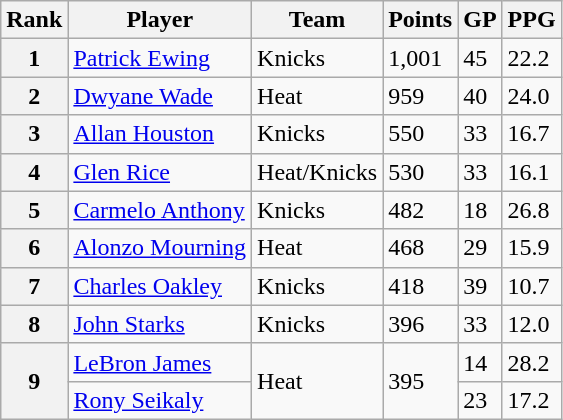<table class="wikitable sortable">
<tr>
<th>Rank</th>
<th>Player</th>
<th>Team</th>
<th>Points</th>
<th>GP</th>
<th>PPG</th>
</tr>
<tr>
<th>1</th>
<td><a href='#'>Patrick Ewing</a></td>
<td>Knicks</td>
<td>1,001</td>
<td>45</td>
<td>22.2</td>
</tr>
<tr>
<th>2</th>
<td><a href='#'>Dwyane Wade</a></td>
<td>Heat</td>
<td>959</td>
<td>40</td>
<td>24.0</td>
</tr>
<tr>
<th>3</th>
<td><a href='#'>Allan Houston</a></td>
<td>Knicks</td>
<td>550</td>
<td>33</td>
<td>16.7</td>
</tr>
<tr>
<th>4</th>
<td><a href='#'>Glen Rice</a></td>
<td>Heat/Knicks</td>
<td>530</td>
<td>33</td>
<td>16.1</td>
</tr>
<tr>
<th>5</th>
<td><a href='#'>Carmelo Anthony</a></td>
<td>Knicks</td>
<td>482</td>
<td>18</td>
<td>26.8</td>
</tr>
<tr>
<th>6</th>
<td><a href='#'>Alonzo Mourning</a></td>
<td>Heat</td>
<td>468</td>
<td>29</td>
<td>15.9</td>
</tr>
<tr>
<th>7</th>
<td><a href='#'>Charles Oakley</a></td>
<td>Knicks</td>
<td>418</td>
<td>39</td>
<td>10.7</td>
</tr>
<tr>
<th>8</th>
<td><a href='#'>John Starks</a></td>
<td>Knicks</td>
<td>396</td>
<td>33</td>
<td>12.0</td>
</tr>
<tr>
<th rowspan="2">9</th>
<td><a href='#'>LeBron James</a></td>
<td rowspan="2">Heat</td>
<td rowspan="2">395</td>
<td>14</td>
<td>28.2</td>
</tr>
<tr>
<td><a href='#'>Rony Seikaly</a></td>
<td>23</td>
<td>17.2</td>
</tr>
</table>
